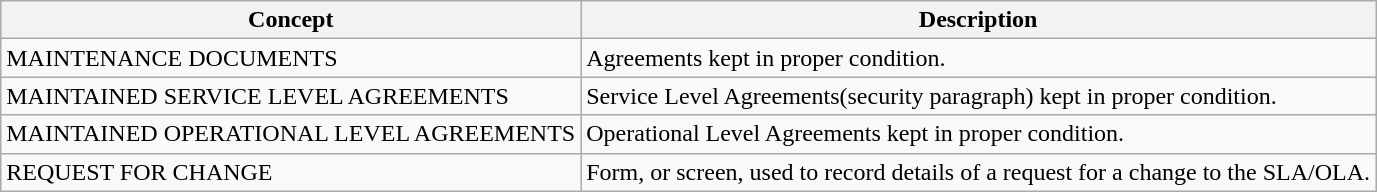<table class="wikitable">
<tr>
<th>Concept</th>
<th>Description</th>
</tr>
<tr>
<td>MAINTENANCE DOCUMENTS</td>
<td>Agreements kept in proper condition.</td>
</tr>
<tr>
<td>MAINTAINED SERVICE LEVEL AGREEMENTS</td>
<td>Service Level Agreements(security paragraph) kept in proper condition.</td>
</tr>
<tr>
<td>MAINTAINED OPERATIONAL LEVEL AGREEMENTS</td>
<td>Operational Level Agreements kept in proper condition.</td>
</tr>
<tr>
<td>REQUEST FOR CHANGE</td>
<td>Form, or screen, used to record details of a request for a change to the SLA/OLA.</td>
</tr>
</table>
